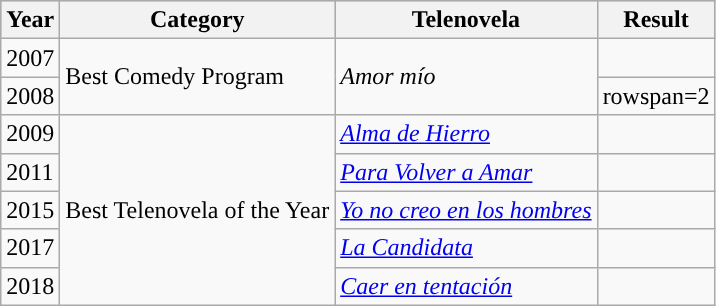<table class="wikitable">
<tr style="background:#b0c4de;">
<th>Year</th>
<th>Category</th>
<th>Telenovela</th>
<th>Result</th>
</tr>
<tr>
<td>2007</td>
<td rowspan=2>Best Comedy Program</td>
<td rowspan=2><em>Amor mío</em></td>
<td></td>
</tr>
<tr>
<td>2008</td>
<td>rowspan=2 </td>
</tr>
<tr>
<td>2009</td>
<td rowspan=5>Best Telenovela of the Year</td>
<td><em><a href='#'>Alma de Hierro</a></em></td>
</tr>
<tr>
<td>2011</td>
<td><em><a href='#'>Para Volver a Amar</a></em></td>
<td></td>
</tr>
<tr>
<td>2015</td>
<td><em><a href='#'>Yo no creo en los hombres</a></em></td>
<td></td>
</tr>
<tr>
<td>2017</td>
<td><em><a href='#'>La Candidata</a></em></td>
<td></td>
</tr>
<tr>
<td>2018</td>
<td><em><a href='#'>Caer en tentación</a></em></td>
<td></td>
</tr>
</table>
